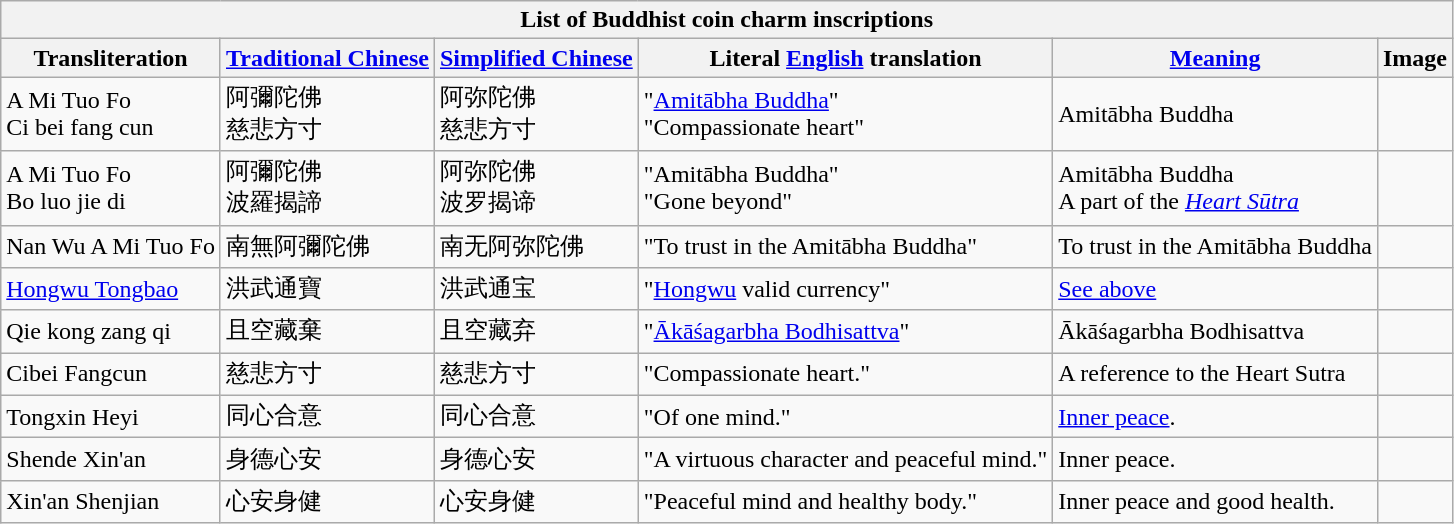<table class="wikitable" style="font-size: 100%">
<tr>
<th colspan=6>List of Buddhist coin charm inscriptions</th>
</tr>
<tr>
<th>Transliteration</th>
<th><a href='#'>Traditional Chinese</a></th>
<th><a href='#'>Simplified Chinese</a></th>
<th>Literal <a href='#'>English</a> translation</th>
<th><a href='#'>Meaning</a></th>
<th>Image</th>
</tr>
<tr>
<td>A Mi Tuo Fo<br>Ci bei fang cun</td>
<td>阿彌陀佛<br>慈悲方寸</td>
<td>阿弥陀佛<br>慈悲方寸</td>
<td>"<a href='#'>Amitābha Buddha</a>"<br>"Compassionate heart"</td>
<td>Amitābha Buddha</td>
<td></td>
</tr>
<tr>
<td>A Mi Tuo Fo<br>Bo luo jie di</td>
<td>阿彌陀佛<br>波羅揭諦</td>
<td>阿弥陀佛<br>波罗揭谛</td>
<td>"Amitābha Buddha"<br>"Gone beyond"</td>
<td>Amitābha Buddha<br>A part of the <em><a href='#'>Heart Sūtra</a></em> </td>
<td></td>
</tr>
<tr>
<td>Nan Wu A Mi Tuo Fo</td>
<td>南無阿彌陀佛</td>
<td>南无阿弥陀佛</td>
<td>"To trust in the Amitābha Buddha"</td>
<td>To trust in the Amitābha Buddha</td>
<td></td>
</tr>
<tr>
<td><a href='#'>Hongwu Tongbao</a></td>
<td>洪武通寶</td>
<td>洪武通宝</td>
<td>"<a href='#'>Hongwu</a> valid currency"</td>
<td><a href='#'>See above</a></td>
<td></td>
</tr>
<tr>
<td>Qie kong zang qi</td>
<td>且空藏棄</td>
<td>且空藏弃</td>
<td>"<a href='#'>Ākāśagarbha Bodhisattva</a>"</td>
<td>Ākāśagarbha Bodhisattva</td>
<td></td>
</tr>
<tr>
<td>Cibei Fangcun</td>
<td>慈悲方寸</td>
<td>慈悲方寸</td>
<td>"Compassionate heart."</td>
<td>A reference to the Heart Sutra</td>
<td></td>
</tr>
<tr>
<td>Tongxin Heyi</td>
<td>同心合意</td>
<td>同心合意</td>
<td>"Of one mind."</td>
<td><a href='#'>Inner peace</a>.</td>
<td></td>
</tr>
<tr>
<td>Shende Xin'an</td>
<td>身德心安</td>
<td>身德心安</td>
<td>"A virtuous character and peaceful mind."</td>
<td>Inner peace.</td>
<td></td>
</tr>
<tr>
<td>Xin'an Shenjian</td>
<td>心安身健</td>
<td>心安身健</td>
<td>"Peaceful mind and healthy body."</td>
<td>Inner peace and good health.</td>
<td></td>
</tr>
</table>
